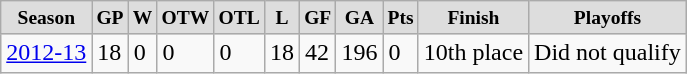<table class="wikitable">
<tr align="center" style="font-size: small; font-weight:bold; background-color:#dddddd; padding:5px;" |>
<td>Season</td>
<td>GP</td>
<td>W</td>
<td>OTW</td>
<td>OTL</td>
<td>L</td>
<td>GF</td>
<td>GA</td>
<td>Pts</td>
<td>Finish</td>
<td>Playoffs</td>
</tr>
<tr>
<td><a href='#'>2012-13</a></td>
<td>18</td>
<td>0</td>
<td>0</td>
<td>0</td>
<td>18</td>
<td>42</td>
<td>196</td>
<td>0</td>
<td>10th place</td>
<td>Did not qualify</td>
</tr>
</table>
